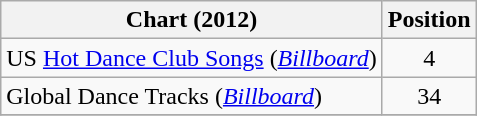<table class="wikitable">
<tr>
<th>Chart (2012)</th>
<th>Position</th>
</tr>
<tr>
<td>US <a href='#'>Hot Dance Club Songs</a> (<em><a href='#'>Billboard</a></em>)</td>
<td style="text-align:center;">4</td>
</tr>
<tr>
<td>Global Dance Tracks (<em><a href='#'>Billboard</a></em>)</td>
<td align=center>34</td>
</tr>
<tr>
</tr>
</table>
